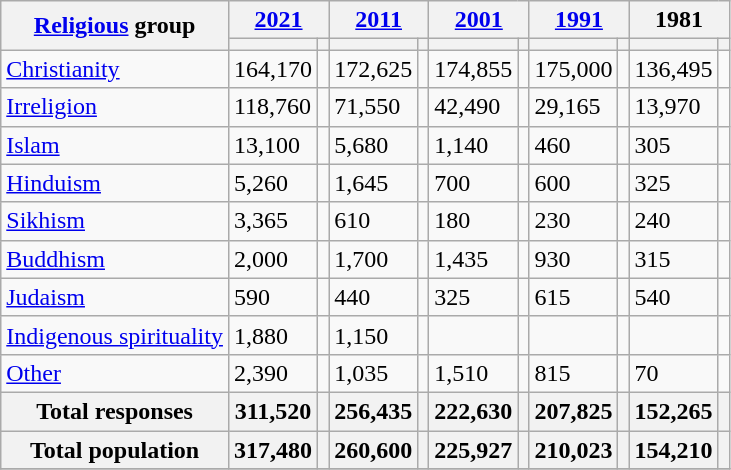<table class="wikitable collapsible sortable">
<tr>
<th rowspan="2"><a href='#'>Religious</a> group</th>
<th colspan="2"><a href='#'>2021</a></th>
<th colspan="2"><a href='#'>2011</a></th>
<th colspan="2"><a href='#'>2001</a></th>
<th colspan="2"><a href='#'>1991</a></th>
<th colspan="2">1981</th>
</tr>
<tr>
<th><a href='#'></a></th>
<th></th>
<th></th>
<th></th>
<th></th>
<th></th>
<th></th>
<th></th>
<th></th>
<th></th>
</tr>
<tr>
<td><a href='#'>Christianity</a> </td>
<td>164,170</td>
<td></td>
<td>172,625</td>
<td></td>
<td>174,855</td>
<td></td>
<td>175,000</td>
<td></td>
<td>136,495</td>
<td></td>
</tr>
<tr>
<td><a href='#'>Irreligion</a></td>
<td>118,760</td>
<td></td>
<td>71,550</td>
<td></td>
<td>42,490</td>
<td></td>
<td>29,165</td>
<td></td>
<td>13,970</td>
<td></td>
</tr>
<tr>
<td><a href='#'>Islam</a> </td>
<td>13,100</td>
<td></td>
<td>5,680</td>
<td></td>
<td>1,140</td>
<td></td>
<td>460</td>
<td></td>
<td>305</td>
<td></td>
</tr>
<tr>
<td><a href='#'>Hinduism</a> </td>
<td>5,260</td>
<td></td>
<td>1,645</td>
<td></td>
<td>700</td>
<td></td>
<td>600</td>
<td></td>
<td>325</td>
<td></td>
</tr>
<tr>
<td><a href='#'>Sikhism</a> </td>
<td>3,365</td>
<td></td>
<td>610</td>
<td></td>
<td>180</td>
<td></td>
<td>230</td>
<td></td>
<td>240</td>
<td></td>
</tr>
<tr>
<td><a href='#'>Buddhism</a> </td>
<td>2,000</td>
<td></td>
<td>1,700</td>
<td></td>
<td>1,435</td>
<td></td>
<td>930</td>
<td></td>
<td>315</td>
<td></td>
</tr>
<tr>
<td><a href='#'>Judaism</a> </td>
<td>590</td>
<td></td>
<td>440</td>
<td></td>
<td>325</td>
<td></td>
<td>615</td>
<td></td>
<td>540</td>
<td></td>
</tr>
<tr>
<td><a href='#'>Indigenous spirituality</a></td>
<td>1,880</td>
<td></td>
<td>1,150</td>
<td></td>
<td></td>
<td></td>
<td></td>
<td></td>
<td></td>
<td></td>
</tr>
<tr>
<td><a href='#'>Other</a></td>
<td>2,390</td>
<td></td>
<td>1,035</td>
<td></td>
<td>1,510</td>
<td></td>
<td>815</td>
<td></td>
<td>70</td>
<td></td>
</tr>
<tr>
<th>Total responses</th>
<th>311,520</th>
<th></th>
<th>256,435</th>
<th></th>
<th>222,630</th>
<th></th>
<th>207,825</th>
<th></th>
<th>152,265</th>
<th></th>
</tr>
<tr class="sortbottom">
<th>Total population</th>
<th>317,480</th>
<th></th>
<th>260,600</th>
<th></th>
<th>225,927</th>
<th></th>
<th>210,023</th>
<th></th>
<th>154,210</th>
<th></th>
</tr>
<tr class="sortbottom">
</tr>
</table>
